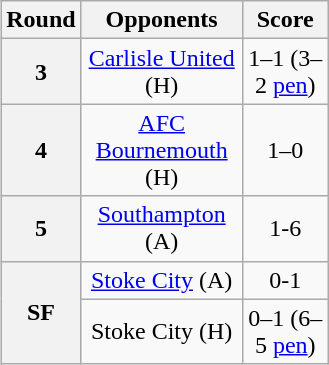<table class="wikitable plainrowheaders" style="text-align:center;margin-left:1em;float:right">
<tr>
<th scope="col" style="width:25px;">Round</th>
<th scope="col" style="width:100px;">Opponents</th>
<th scope="col" style="width:50px;">Score</th>
</tr>
<tr>
<th scope=row style="text-align:center">3</th>
<td><a href='#'>Carlisle United</a> (H)</td>
<td>1–1 (3–2 <a href='#'>pen</a>)</td>
</tr>
<tr>
<th scope=row style="text-align:center">4</th>
<td><a href='#'>AFC Bournemouth</a> (H)</td>
<td>1–0</td>
</tr>
<tr>
<th scope=row style="text-align:center">5</th>
<td><a href='#'>Southampton</a> (A)</td>
<td>1-6</td>
</tr>
<tr>
<th scope=row style="text-align:center" rowspan="2">SF</th>
<td><a href='#'>Stoke City</a> (A)</td>
<td>0-1</td>
</tr>
<tr>
<td>Stoke City (H)</td>
<td>0–1 (6–5 <a href='#'>pen</a>)</td>
</tr>
</table>
